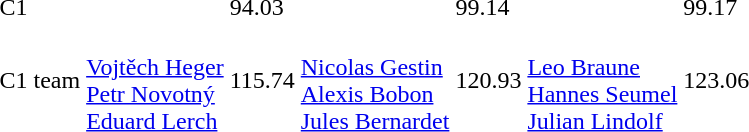<table>
<tr>
<td>C1</td>
<td></td>
<td>94.03</td>
<td></td>
<td>99.14</td>
<td></td>
<td>99.17</td>
</tr>
<tr>
<td>C1 team</td>
<td><br><a href='#'>Vojtěch Heger</a><br><a href='#'>Petr Novotný</a><br><a href='#'>Eduard Lerch</a></td>
<td>115.74</td>
<td><br><a href='#'>Nicolas Gestin</a><br><a href='#'>Alexis Bobon</a><br><a href='#'>Jules Bernardet</a></td>
<td>120.93</td>
<td><br><a href='#'>Leo Braune</a><br><a href='#'>Hannes Seumel</a><br><a href='#'>Julian Lindolf</a></td>
<td>123.06</td>
</tr>
</table>
